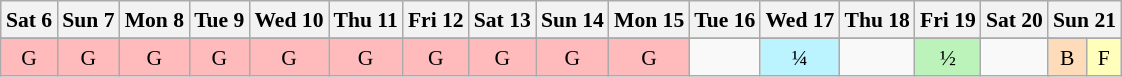<table class="wikitable" style="margin:0.5em auto; font-size:90%; line-height:1.25em;">
<tr align="center">
<th>Sat 6</th>
<th>Sun 7</th>
<th>Mon 8</th>
<th>Tue 9</th>
<th>Wed 10</th>
<th>Thu 11</th>
<th>Fri 12</th>
<th>Sat 13</th>
<th>Sun 14</th>
<th>Mon 15</th>
<th>Tue 16</th>
<th>Wed 17</th>
<th>Thu 18</th>
<th>Fri 19</th>
<th colspan="2">Sat 20</th>
<th colspan="2">Sun 21</th>
</tr>
<tr>
</tr>
<tr align="center">
<td bgcolor="#FFBBBB">G</td>
<td bgcolor="#FFBBBB">G</td>
<td bgcolor="#FFBBBB">G</td>
<td bgcolor="#FFBBBB">G</td>
<td bgcolor="#FFBBBB">G</td>
<td bgcolor="#FFBBBB">G</td>
<td bgcolor="#FFBBBB">G</td>
<td bgcolor="#FFBBBB">G</td>
<td bgcolor="#FFBBBB">G</td>
<td bgcolor="#FFBBBB">G</td>
<td></td>
<td bgcolor="#BBF3FF">¼</td>
<td></td>
<td bgcolor="#BBF3BB">½</td>
<td colspan="2"></td>
<td bgcolor="#FEDCBA">B</td>
<td bgcolor="#FFFFBB">F</td>
</tr>
</table>
